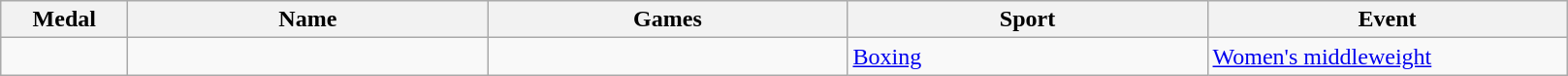<table class="wikitable sortable">
<tr>
<th style="width:5em">Medal</th>
<th style="width:15em">Name</th>
<th style="width:15em">Games</th>
<th style="width:15em">Sport</th>
<th style="width:15em">Event</th>
</tr>
<tr>
<td></td>
<td></td>
<td></td>
<td> <a href='#'>Boxing</a></td>
<td><a href='#'>Women's middleweight</a></td>
</tr>
</table>
